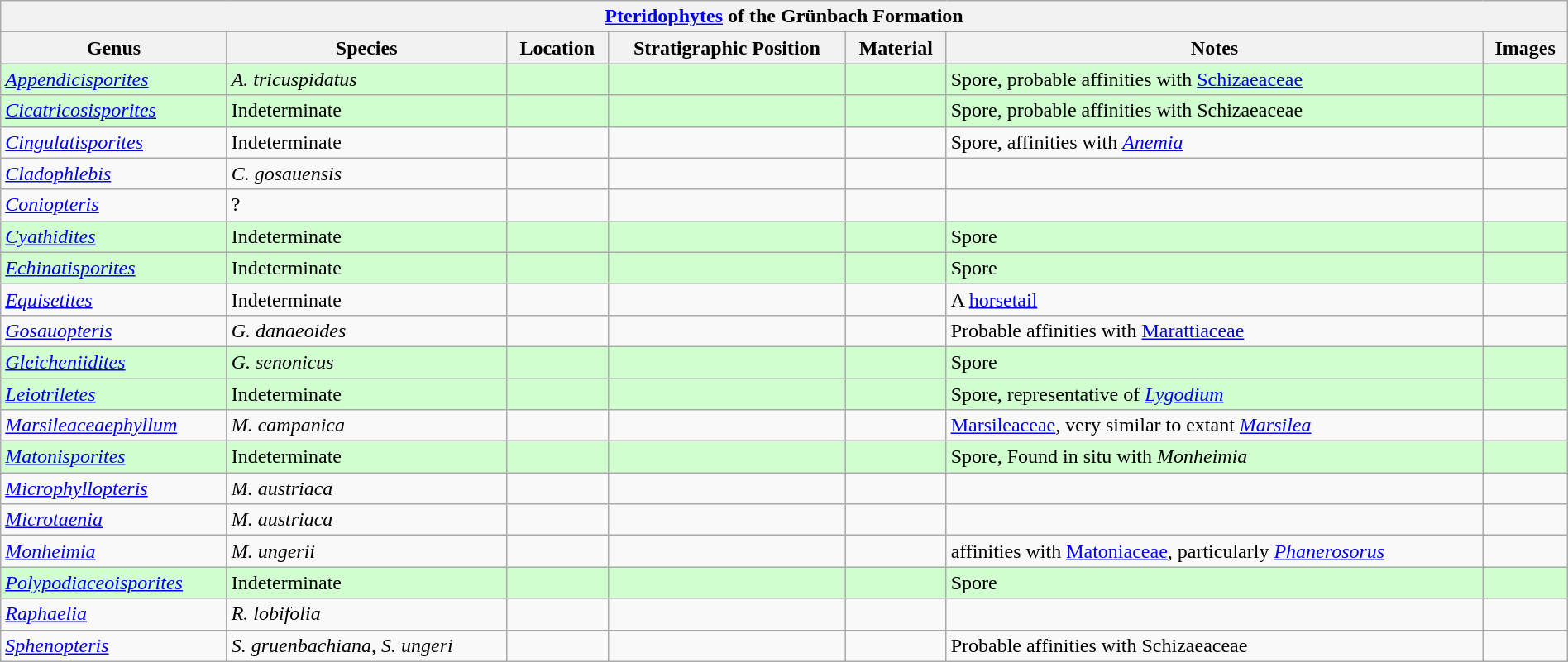<table class="wikitable" style="margin:auto; width:100%;">
<tr>
<th colspan="7" style="text-align:center;"><strong><a href='#'>Pteridophytes</a> of the Grünbach Formation</strong></th>
</tr>
<tr>
<th>Genus</th>
<th>Species</th>
<th>Location</th>
<th>Stratigraphic Position</th>
<th>Material</th>
<th>Notes</th>
<th>Images</th>
</tr>
<tr>
<td style="background:#D1FFCF;"><em><a href='#'>Appendicisporites</a></em></td>
<td style="background:#D1FFCF;"><em>A. tricuspidatus</em></td>
<td style="background:#D1FFCF;"></td>
<td style="background:#D1FFCF;"></td>
<td style="background:#D1FFCF;"></td>
<td style="background:#D1FFCF;">Spore, probable affinities with <a href='#'>Schizaeaceae</a></td>
<td style="background:#D1FFCF;"></td>
</tr>
<tr>
<td style="background:#D1FFCF;"><em><a href='#'>Cicatricosisporites</a></em></td>
<td style="background:#D1FFCF;">Indeterminate</td>
<td style="background:#D1FFCF;"></td>
<td style="background:#D1FFCF;"></td>
<td style="background:#D1FFCF;"></td>
<td style="background:#D1FFCF;">Spore, probable affinities with Schizaeaceae</td>
<td style="background:#D1FFCF;"></td>
</tr>
<tr>
<td><em><a href='#'>Cingulatisporites</a></em></td>
<td>Indeterminate</td>
<td></td>
<td></td>
<td></td>
<td>Spore, affinities with <em><a href='#'>Anemia</a></em></td>
<td></td>
</tr>
<tr>
<td><em><a href='#'>Cladophlebis</a></em></td>
<td><em>C. gosauensis</em></td>
<td></td>
<td></td>
<td></td>
<td></td>
<td></td>
</tr>
<tr>
<td><em><a href='#'>Coniopteris</a></em></td>
<td>?</td>
<td></td>
<td></td>
<td></td>
<td></td>
<td></td>
</tr>
<tr>
<td style="background:#D1FFCF;"><em><a href='#'>Cyathidites</a></em></td>
<td style="background:#D1FFCF;">Indeterminate</td>
<td style="background:#D1FFCF;"></td>
<td style="background:#D1FFCF;"></td>
<td style="background:#D1FFCF;"></td>
<td style="background:#D1FFCF;">Spore</td>
<td style="background:#D1FFCF;"></td>
</tr>
<tr>
<td style="background:#D1FFCF;"><em><a href='#'>Echinatisporites</a></em></td>
<td style="background:#D1FFCF;">Indeterminate</td>
<td style="background:#D1FFCF;"></td>
<td style="background:#D1FFCF;"></td>
<td style="background:#D1FFCF;"></td>
<td style="background:#D1FFCF;">Spore</td>
<td style="background:#D1FFCF;"></td>
</tr>
<tr>
<td><em><a href='#'>Equisetites</a></em></td>
<td>Indeterminate</td>
<td></td>
<td></td>
<td></td>
<td>A <a href='#'>horsetail</a></td>
<td></td>
</tr>
<tr>
<td><em><a href='#'>Gosauopteris</a></em></td>
<td><em>G. danaeoides</em></td>
<td></td>
<td></td>
<td></td>
<td>Probable affinities with <a href='#'>Marattiaceae</a></td>
<td></td>
</tr>
<tr>
<td style="background:#D1FFCF;"><em><a href='#'>Gleicheniidites</a></em></td>
<td style="background:#D1FFCF;"><em>G. senonicus</em></td>
<td style="background:#D1FFCF;"></td>
<td style="background:#D1FFCF;"></td>
<td style="background:#D1FFCF;"></td>
<td style="background:#D1FFCF;">Spore</td>
<td style="background:#D1FFCF;"></td>
</tr>
<tr>
<td style="background:#D1FFCF;"><em><a href='#'>Leiotriletes</a></em></td>
<td style="background:#D1FFCF;">Indeterminate</td>
<td style="background:#D1FFCF;"></td>
<td style="background:#D1FFCF;"></td>
<td style="background:#D1FFCF;"></td>
<td style="background:#D1FFCF;">Spore, representative of <em><a href='#'>Lygodium</a></em></td>
<td style="background:#D1FFCF;"></td>
</tr>
<tr>
<td><em><a href='#'>Marsileaceaephyllum</a></em></td>
<td><em>M. campanica</em></td>
<td></td>
<td></td>
<td></td>
<td><a href='#'>Marsileaceae</a>, very similar to extant <em><a href='#'>Marsilea</a></em></td>
<td></td>
</tr>
<tr>
<td style="background:#D1FFCF;"><em><a href='#'>Matonisporites</a></em></td>
<td style="background:#D1FFCF;">Indeterminate</td>
<td style="background:#D1FFCF;"></td>
<td style="background:#D1FFCF;"></td>
<td style="background:#D1FFCF;"></td>
<td style="background:#D1FFCF;">Spore,  Found in situ with <em>Monheimia</em></td>
<td style="background:#D1FFCF;"></td>
</tr>
<tr>
<td><em><a href='#'>Microphyllopteris</a></em></td>
<td><em>M. austriaca</em></td>
<td></td>
<td></td>
<td></td>
<td></td>
<td></td>
</tr>
<tr>
<td><em><a href='#'>Microtaenia</a></em></td>
<td><em>M. austriaca</em></td>
<td></td>
<td></td>
<td></td>
<td></td>
<td></td>
</tr>
<tr>
<td><em><a href='#'>Monheimia</a></em></td>
<td><em>M.  ungerii</em></td>
<td></td>
<td></td>
<td></td>
<td>affinities with <a href='#'>Matoniaceae</a>, particularly <em><a href='#'>Phanerosorus</a></em></td>
<td></td>
</tr>
<tr>
<td style="background:#D1FFCF;"><em><a href='#'>Polypodiaceoisporites</a></em></td>
<td style="background:#D1FFCF;">Indeterminate</td>
<td style="background:#D1FFCF;"></td>
<td style="background:#D1FFCF;"></td>
<td style="background:#D1FFCF;"></td>
<td style="background:#D1FFCF;">Spore</td>
<td style="background:#D1FFCF;"></td>
</tr>
<tr>
<td><em><a href='#'>Raphaelia</a></em></td>
<td><em>R. lobifolia</em></td>
<td></td>
<td></td>
<td></td>
<td></td>
<td></td>
</tr>
<tr>
<td><em><a href='#'>Sphenopteris</a></em></td>
<td><em>S. gruenbachiana, S. ungeri</em></td>
<td></td>
<td></td>
<td></td>
<td>Probable affinities with Schizaeaceae</td>
<td></td>
</tr>
</table>
